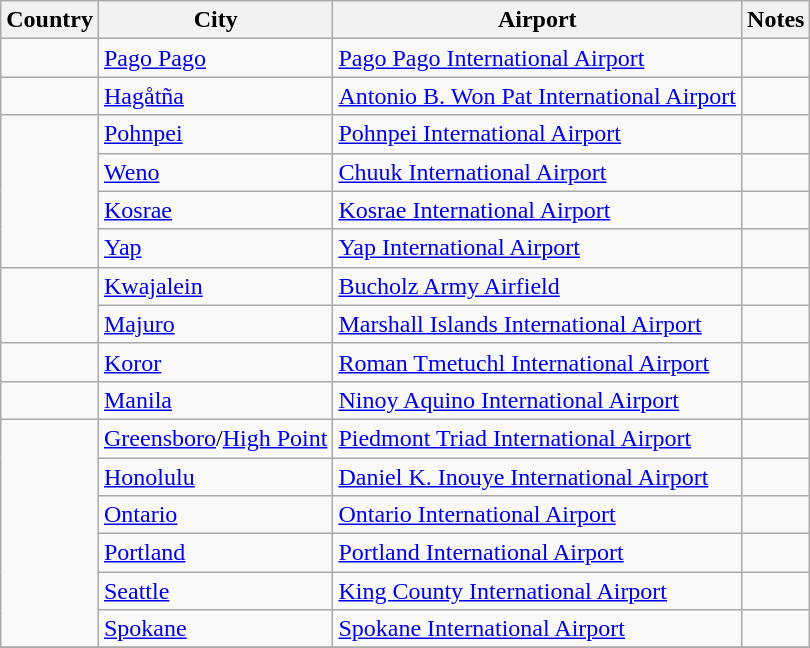<table class="sortable wikitable">
<tr>
<th>Country</th>
<th>City</th>
<th>Airport</th>
<th>Notes</th>
</tr>
<tr>
<td></td>
<td><a href='#'>Pago Pago</a></td>
<td><a href='#'>Pago Pago International Airport</a></td>
<td></td>
</tr>
<tr>
<td></td>
<td><a href='#'>Hagåtña</a></td>
<td><a href='#'>Antonio B. Won Pat International Airport</a></td>
<td></td>
</tr>
<tr>
<td rowspan=4></td>
<td><a href='#'>Pohnpei</a></td>
<td><a href='#'>Pohnpei International Airport</a></td>
<td></td>
</tr>
<tr>
<td><a href='#'>Weno</a></td>
<td><a href='#'>Chuuk International Airport</a></td>
<td></td>
</tr>
<tr>
<td><a href='#'>Kosrae</a></td>
<td><a href='#'>Kosrae International Airport</a></td>
<td></td>
</tr>
<tr>
<td><a href='#'>Yap</a></td>
<td><a href='#'>Yap International Airport</a></td>
<td></td>
</tr>
<tr>
<td rowspan=2></td>
<td><a href='#'>Kwajalein</a></td>
<td><a href='#'>Bucholz Army Airfield</a></td>
<td></td>
</tr>
<tr>
<td><a href='#'>Majuro</a></td>
<td><a href='#'>Marshall Islands International Airport</a></td>
<td></td>
</tr>
<tr>
<td></td>
<td><a href='#'>Koror</a></td>
<td><a href='#'>Roman Tmetuchl International Airport</a></td>
<td></td>
</tr>
<tr>
<td></td>
<td><a href='#'>Manila</a></td>
<td><a href='#'>Ninoy Aquino International Airport</a></td>
<td></td>
</tr>
<tr>
<td rowspan=6></td>
<td><a href='#'>Greensboro</a>/<a href='#'>High Point</a></td>
<td><a href='#'>Piedmont Triad International Airport</a></td>
<td></td>
</tr>
<tr>
<td><a href='#'>Honolulu</a></td>
<td><a href='#'>Daniel K. Inouye International Airport</a></td>
<td></td>
</tr>
<tr>
<td><a href='#'>Ontario</a></td>
<td><a href='#'>Ontario International Airport</a></td>
<td></td>
</tr>
<tr>
<td><a href='#'>Portland</a></td>
<td><a href='#'>Portland International Airport</a></td>
<td></td>
</tr>
<tr>
<td><a href='#'>Seattle</a></td>
<td><a href='#'>King County International Airport</a></td>
<td></td>
</tr>
<tr>
<td><a href='#'>Spokane</a></td>
<td><a href='#'>Spokane International Airport</a></td>
<td></td>
</tr>
<tr>
</tr>
</table>
